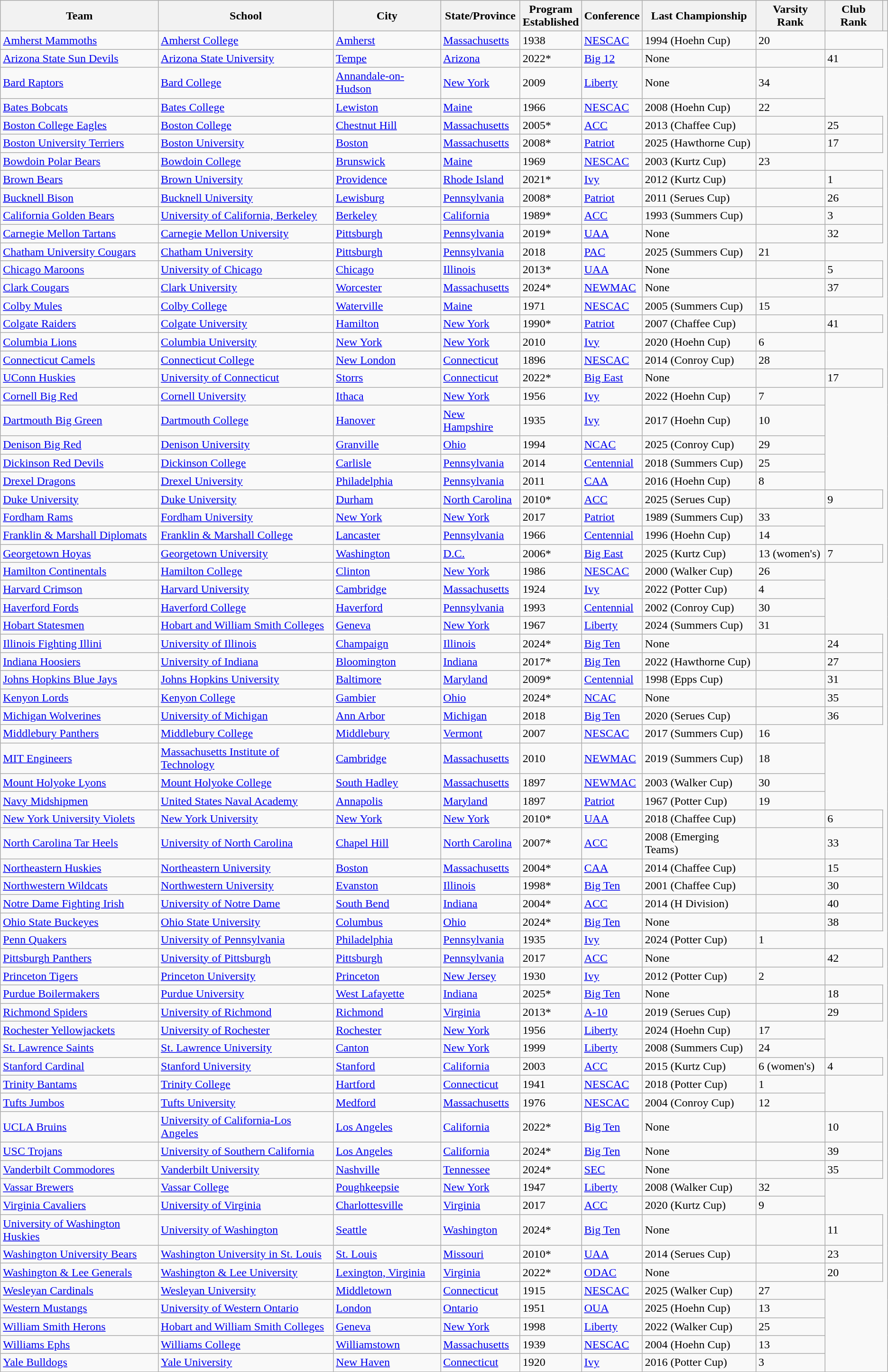<table class="wikitable sortable">
<tr>
<th>Team</th>
<th>School</th>
<th>City</th>
<th>State/Province</th>
<th>Program<br>Established</th>
<th>Conference</th>
<th>Last Championship</th>
<th>Varsity Rank</th>
<th>Club Rank</th>
<th></th>
</tr>
<tr>
<td><a href='#'>Amherst Mammoths</a></td>
<td><a href='#'>Amherst College</a></td>
<td><a href='#'>Amherst</a></td>
<td><a href='#'>Massachusetts</a></td>
<td>1938</td>
<td><a href='#'>NESCAC</a></td>
<td>1994 (Hoehn Cup)</td>
<td>20</td>
</tr>
<tr>
<td><a href='#'>Arizona State Sun Devils</a></td>
<td><a href='#'>Arizona State University</a></td>
<td><a href='#'>Tempe</a></td>
<td><a href='#'>Arizona</a></td>
<td>2022*</td>
<td><a href='#'>Big 12</a></td>
<td>None</td>
<td></td>
<td>41</td>
</tr>
<tr>
<td><a href='#'>Bard Raptors</a></td>
<td><a href='#'>Bard College</a></td>
<td><a href='#'>Annandale-on-Hudson</a></td>
<td><a href='#'>New York</a></td>
<td>2009</td>
<td><a href='#'>Liberty</a></td>
<td>None</td>
<td>34</td>
</tr>
<tr>
<td><a href='#'>Bates Bobcats</a></td>
<td><a href='#'>Bates College</a></td>
<td><a href='#'>Lewiston</a></td>
<td><a href='#'>Maine</a></td>
<td>1966</td>
<td><a href='#'>NESCAC</a></td>
<td>2008 (Hoehn Cup)</td>
<td>22</td>
</tr>
<tr>
<td><a href='#'>Boston College Eagles</a></td>
<td><a href='#'>Boston College</a></td>
<td><a href='#'>Chestnut Hill</a></td>
<td><a href='#'>Massachusetts</a></td>
<td>2005*</td>
<td><a href='#'>ACC</a></td>
<td>2013 (Chaffee Cup)</td>
<td></td>
<td>25</td>
</tr>
<tr>
<td><a href='#'>Boston University Terriers</a></td>
<td><a href='#'>Boston University</a></td>
<td><a href='#'>Boston</a></td>
<td><a href='#'>Massachusetts</a></td>
<td>2008*</td>
<td><a href='#'>Patriot</a></td>
<td>2025 (Hawthorne Cup)</td>
<td></td>
<td>17</td>
</tr>
<tr>
<td><a href='#'>Bowdoin Polar Bears</a></td>
<td><a href='#'>Bowdoin College</a></td>
<td><a href='#'>Brunswick</a></td>
<td><a href='#'>Maine</a></td>
<td>1969</td>
<td><a href='#'>NESCAC</a></td>
<td>2003 (Kurtz Cup)</td>
<td>23</td>
</tr>
<tr>
<td><a href='#'>Brown Bears</a></td>
<td><a href='#'>Brown University</a></td>
<td><a href='#'>Providence</a></td>
<td><a href='#'>Rhode Island</a></td>
<td>2021*</td>
<td><a href='#'>Ivy</a></td>
<td>2012 (Kurtz Cup)</td>
<td></td>
<td>1</td>
</tr>
<tr>
<td><a href='#'>Bucknell Bison</a></td>
<td><a href='#'>Bucknell University</a></td>
<td><a href='#'>Lewisburg</a></td>
<td><a href='#'>Pennsylvania</a></td>
<td>2008*</td>
<td><a href='#'>Patriot</a></td>
<td>2011 (Serues Cup)</td>
<td></td>
<td>26</td>
</tr>
<tr>
<td><a href='#'>California Golden Bears</a></td>
<td><a href='#'>University of California, Berkeley</a></td>
<td><a href='#'>Berkeley</a></td>
<td><a href='#'>California</a></td>
<td>1989*</td>
<td><a href='#'>ACC</a></td>
<td>1993 (Summers Cup)</td>
<td></td>
<td>3</td>
</tr>
<tr>
<td><a href='#'>Carnegie Mellon Tartans</a></td>
<td><a href='#'>Carnegie Mellon University</a></td>
<td><a href='#'>Pittsburgh</a></td>
<td><a href='#'>Pennsylvania</a></td>
<td>2019*</td>
<td><a href='#'>UAA</a></td>
<td>None</td>
<td></td>
<td>32</td>
</tr>
<tr>
<td><a href='#'>Chatham University Cougars</a></td>
<td><a href='#'>Chatham University</a></td>
<td><a href='#'>Pittsburgh</a></td>
<td><a href='#'>Pennsylvania</a></td>
<td>2018</td>
<td><a href='#'>PAC</a></td>
<td>2025 (Summers Cup)</td>
<td>21</td>
</tr>
<tr>
<td><a href='#'>Chicago Maroons</a></td>
<td><a href='#'>University of Chicago</a></td>
<td><a href='#'>Chicago</a></td>
<td><a href='#'>Illinois</a></td>
<td>2013*</td>
<td><a href='#'>UAA</a></td>
<td>None</td>
<td></td>
<td>5</td>
</tr>
<tr>
<td><a href='#'>Clark Cougars</a></td>
<td><a href='#'>Clark University</a></td>
<td><a href='#'>Worcester</a></td>
<td><a href='#'>Massachusetts</a></td>
<td>2024*</td>
<td><a href='#'>NEWMAC</a></td>
<td>None</td>
<td></td>
<td>37</td>
</tr>
<tr>
<td><a href='#'>Colby Mules</a></td>
<td><a href='#'>Colby College</a></td>
<td><a href='#'>Waterville</a></td>
<td><a href='#'>Maine</a></td>
<td>1971</td>
<td><a href='#'>NESCAC</a></td>
<td>2005 (Summers Cup)</td>
<td>15</td>
</tr>
<tr>
<td><a href='#'>Colgate Raiders</a></td>
<td><a href='#'>Colgate University</a></td>
<td><a href='#'>Hamilton</a></td>
<td><a href='#'>New York</a></td>
<td>1990*</td>
<td><a href='#'>Patriot</a></td>
<td>2007 (Chaffee Cup)</td>
<td></td>
<td>41</td>
</tr>
<tr>
<td><a href='#'>Columbia Lions</a></td>
<td><a href='#'>Columbia University</a></td>
<td><a href='#'>New York</a></td>
<td><a href='#'>New York</a></td>
<td>2010</td>
<td><a href='#'>Ivy</a></td>
<td>2020 (Hoehn Cup)</td>
<td>6</td>
</tr>
<tr>
<td><a href='#'>Connecticut Camels</a></td>
<td><a href='#'>Connecticut College</a></td>
<td><a href='#'>New London</a></td>
<td><a href='#'>Connecticut</a></td>
<td>1896</td>
<td><a href='#'>NESCAC</a></td>
<td>2014 (Conroy Cup)</td>
<td>28</td>
</tr>
<tr>
<td><a href='#'>UConn Huskies</a></td>
<td><a href='#'>University of Connecticut</a></td>
<td><a href='#'>Storrs</a></td>
<td><a href='#'>Connecticut</a></td>
<td>2022*</td>
<td><a href='#'>Big East</a></td>
<td>None</td>
<td></td>
<td>17</td>
</tr>
<tr>
<td><a href='#'>Cornell Big Red</a></td>
<td><a href='#'>Cornell University</a></td>
<td><a href='#'>Ithaca</a></td>
<td><a href='#'>New York</a></td>
<td>1956</td>
<td><a href='#'>Ivy</a></td>
<td>2022 (Hoehn Cup)</td>
<td>7</td>
</tr>
<tr>
<td><a href='#'>Dartmouth Big Green</a></td>
<td><a href='#'>Dartmouth College</a></td>
<td><a href='#'>Hanover</a></td>
<td><a href='#'>New Hampshire</a></td>
<td>1935</td>
<td><a href='#'>Ivy</a></td>
<td>2017 (Hoehn Cup)</td>
<td>10</td>
</tr>
<tr>
<td><a href='#'>Denison Big Red</a></td>
<td><a href='#'>Denison University</a></td>
<td><a href='#'>Granville</a></td>
<td><a href='#'>Ohio</a></td>
<td>1994</td>
<td><a href='#'>NCAC</a></td>
<td>2025 (Conroy Cup)</td>
<td>29</td>
</tr>
<tr>
<td><a href='#'>Dickinson Red Devils</a></td>
<td><a href='#'>Dickinson College</a></td>
<td><a href='#'>Carlisle</a></td>
<td><a href='#'>Pennsylvania</a></td>
<td>2014</td>
<td><a href='#'>Centennial</a></td>
<td>2018 (Summers Cup)</td>
<td>25</td>
</tr>
<tr>
<td><a href='#'>Drexel Dragons</a></td>
<td><a href='#'>Drexel University</a></td>
<td><a href='#'>Philadelphia</a></td>
<td><a href='#'>Pennsylvania</a></td>
<td>2011</td>
<td><a href='#'>CAA</a></td>
<td>2016 (Hoehn Cup)</td>
<td>8</td>
</tr>
<tr>
<td><a href='#'>Duke University</a></td>
<td><a href='#'>Duke University</a></td>
<td><a href='#'>Durham</a></td>
<td><a href='#'>North Carolina</a></td>
<td>2010*</td>
<td><a href='#'>ACC</a></td>
<td>2025 (Serues Cup)</td>
<td></td>
<td>9</td>
</tr>
<tr>
<td><a href='#'>Fordham Rams</a></td>
<td><a href='#'>Fordham University</a></td>
<td><a href='#'>New York</a></td>
<td><a href='#'>New York</a></td>
<td>2017</td>
<td><a href='#'>Patriot</a></td>
<td>1989 (Summers Cup)</td>
<td>33</td>
</tr>
<tr>
<td><a href='#'>Franklin & Marshall Diplomats</a></td>
<td><a href='#'>Franklin & Marshall College</a></td>
<td><a href='#'>Lancaster</a></td>
<td><a href='#'>Pennsylvania</a></td>
<td>1966</td>
<td><a href='#'>Centennial</a></td>
<td>1996 (Hoehn Cup)</td>
<td>14</td>
</tr>
<tr>
<td><a href='#'>Georgetown Hoyas</a></td>
<td><a href='#'>Georgetown University</a></td>
<td><a href='#'>Washington</a></td>
<td><a href='#'>D.C.</a></td>
<td>2006*</td>
<td><a href='#'>Big East</a></td>
<td>2025 (Kurtz Cup)</td>
<td>13 (women's)</td>
<td>7</td>
</tr>
<tr>
<td><a href='#'>Hamilton Continentals</a></td>
<td><a href='#'>Hamilton College</a></td>
<td><a href='#'>Clinton</a></td>
<td><a href='#'>New York</a></td>
<td>1986</td>
<td><a href='#'>NESCAC</a></td>
<td>2000 (Walker Cup)</td>
<td>26</td>
</tr>
<tr>
<td><a href='#'>Harvard Crimson</a></td>
<td><a href='#'>Harvard University</a></td>
<td><a href='#'>Cambridge</a></td>
<td><a href='#'>Massachusetts</a></td>
<td>1924</td>
<td><a href='#'>Ivy</a></td>
<td>2022 (Potter Cup)</td>
<td>4</td>
</tr>
<tr>
<td><a href='#'>Haverford Fords</a></td>
<td><a href='#'>Haverford College</a></td>
<td><a href='#'>Haverford</a></td>
<td><a href='#'>Pennsylvania</a></td>
<td>1993</td>
<td><a href='#'>Centennial</a></td>
<td>2002 (Conroy Cup)</td>
<td>30</td>
</tr>
<tr>
<td><a href='#'>Hobart Statesmen</a></td>
<td><a href='#'>Hobart and William Smith Colleges</a></td>
<td><a href='#'>Geneva</a></td>
<td><a href='#'>New York</a></td>
<td>1967</td>
<td><a href='#'>Liberty</a></td>
<td>2024 (Summers Cup)</td>
<td>31</td>
</tr>
<tr>
<td><a href='#'>Illinois Fighting Illini</a></td>
<td><a href='#'>University of Illinois</a></td>
<td><a href='#'>Champaign</a></td>
<td><a href='#'>Illinois</a></td>
<td>2024*</td>
<td><a href='#'>Big Ten</a></td>
<td>None</td>
<td></td>
<td>24</td>
</tr>
<tr>
<td><a href='#'>Indiana Hoosiers</a></td>
<td><a href='#'>University of Indiana</a></td>
<td><a href='#'>Bloomington</a></td>
<td><a href='#'>Indiana</a></td>
<td>2017*</td>
<td><a href='#'>Big Ten</a></td>
<td>2022 (Hawthorne Cup)</td>
<td></td>
<td>27</td>
</tr>
<tr>
<td><a href='#'>Johns Hopkins Blue Jays</a></td>
<td><a href='#'>Johns Hopkins University</a></td>
<td><a href='#'>Baltimore</a></td>
<td><a href='#'>Maryland</a></td>
<td>2009*</td>
<td><a href='#'>Centennial</a></td>
<td>1998 (Epps Cup)</td>
<td></td>
<td>31</td>
</tr>
<tr>
<td><a href='#'>Kenyon Lords</a></td>
<td><a href='#'>Kenyon College</a></td>
<td><a href='#'>Gambier</a></td>
<td><a href='#'>Ohio</a></td>
<td>2024*</td>
<td><a href='#'>NCAC</a></td>
<td>None</td>
<td></td>
<td>35</td>
</tr>
<tr>
<td><a href='#'>Michigan Wolverines</a></td>
<td><a href='#'>University of Michigan</a></td>
<td><a href='#'>Ann Arbor</a></td>
<td><a href='#'>Michigan</a></td>
<td>2018</td>
<td><a href='#'>Big Ten</a></td>
<td>2020 (Serues Cup)</td>
<td></td>
<td>36</td>
</tr>
<tr>
<td><a href='#'>Middlebury Panthers</a></td>
<td><a href='#'>Middlebury College</a></td>
<td><a href='#'>Middlebury</a></td>
<td><a href='#'>Vermont</a></td>
<td>2007</td>
<td><a href='#'>NESCAC</a></td>
<td>2017 (Summers Cup)</td>
<td>16</td>
</tr>
<tr>
<td><a href='#'>MIT Engineers</a></td>
<td><a href='#'>Massachusetts Institute of Technology</a></td>
<td><a href='#'>Cambridge</a></td>
<td><a href='#'>Massachusetts</a></td>
<td>2010</td>
<td><a href='#'>NEWMAC</a></td>
<td>2019 (Summers Cup)</td>
<td>18</td>
</tr>
<tr>
<td><a href='#'>Mount Holyoke Lyons</a></td>
<td><a href='#'>Mount Holyoke College</a></td>
<td><a href='#'>South Hadley</a></td>
<td><a href='#'>Massachusetts</a></td>
<td>1897</td>
<td><a href='#'>NEWMAC</a></td>
<td>2003 (Walker Cup)</td>
<td>30</td>
</tr>
<tr>
<td><a href='#'>Navy Midshipmen</a></td>
<td><a href='#'>United States Naval Academy</a></td>
<td><a href='#'>Annapolis</a></td>
<td><a href='#'>Maryland</a></td>
<td>1897</td>
<td><a href='#'>Patriot</a></td>
<td>1967 (Potter Cup)</td>
<td>19</td>
</tr>
<tr>
<td><a href='#'>New York University Violets</a></td>
<td><a href='#'>New York University</a></td>
<td><a href='#'>New York</a></td>
<td><a href='#'>New York</a></td>
<td>2010*</td>
<td><a href='#'>UAA</a></td>
<td>2018 (Chaffee Cup)</td>
<td></td>
<td>6</td>
</tr>
<tr>
<td><a href='#'>North Carolina Tar Heels</a></td>
<td><a href='#'>University of North Carolina</a></td>
<td><a href='#'>Chapel Hill</a></td>
<td><a href='#'>North Carolina</a></td>
<td>2007*</td>
<td><a href='#'>ACC</a></td>
<td>2008 (Emerging Teams)</td>
<td></td>
<td>33</td>
</tr>
<tr>
<td><a href='#'>Northeastern Huskies</a></td>
<td><a href='#'>Northeastern University</a></td>
<td><a href='#'>Boston</a></td>
<td><a href='#'>Massachusetts</a></td>
<td>2004*</td>
<td><a href='#'>CAA</a></td>
<td>2014 (Chaffee Cup)</td>
<td></td>
<td>15</td>
</tr>
<tr>
<td><a href='#'>Northwestern Wildcats</a></td>
<td><a href='#'>Northwestern University</a></td>
<td><a href='#'>Evanston</a></td>
<td><a href='#'>Illinois</a></td>
<td>1998*</td>
<td><a href='#'>Big Ten</a></td>
<td>2001 (Chaffee Cup)</td>
<td></td>
<td>30</td>
</tr>
<tr>
<td><a href='#'>Notre Dame Fighting Irish</a></td>
<td><a href='#'>University of Notre Dame</a></td>
<td><a href='#'>South Bend</a></td>
<td><a href='#'>Indiana</a></td>
<td>2004*</td>
<td><a href='#'>ACC</a></td>
<td>2014 (H Division)</td>
<td></td>
<td>40</td>
</tr>
<tr>
<td><a href='#'>Ohio State Buckeyes</a></td>
<td><a href='#'>Ohio State University</a></td>
<td><a href='#'>Columbus</a></td>
<td><a href='#'>Ohio</a></td>
<td>2024*</td>
<td><a href='#'>Big Ten</a></td>
<td>None</td>
<td></td>
<td>38</td>
</tr>
<tr>
<td><a href='#'>Penn Quakers</a></td>
<td><a href='#'>University of Pennsylvania</a></td>
<td><a href='#'>Philadelphia</a></td>
<td><a href='#'>Pennsylvania</a></td>
<td>1935</td>
<td><a href='#'>Ivy</a></td>
<td>2024 (Potter Cup)</td>
<td>1</td>
</tr>
<tr>
<td><a href='#'>Pittsburgh Panthers</a></td>
<td><a href='#'>University of Pittsburgh</a></td>
<td><a href='#'>Pittsburgh</a></td>
<td><a href='#'>Pennsylvania</a></td>
<td>2017</td>
<td><a href='#'>ACC</a></td>
<td>None</td>
<td></td>
<td>42</td>
</tr>
<tr>
<td><a href='#'>Princeton Tigers</a></td>
<td><a href='#'>Princeton University</a></td>
<td><a href='#'>Princeton</a></td>
<td><a href='#'>New Jersey</a></td>
<td>1930</td>
<td><a href='#'>Ivy</a></td>
<td>2012 (Potter Cup)</td>
<td>2</td>
</tr>
<tr>
<td><a href='#'>Purdue Boilermakers</a></td>
<td><a href='#'>Purdue University</a></td>
<td><a href='#'>West Lafayette</a></td>
<td><a href='#'>Indiana</a></td>
<td>2025*</td>
<td><a href='#'>Big Ten</a></td>
<td>None</td>
<td></td>
<td>18</td>
</tr>
<tr>
<td><a href='#'>Richmond Spiders</a></td>
<td><a href='#'>University of Richmond</a></td>
<td><a href='#'>Richmond</a></td>
<td><a href='#'>Virginia</a></td>
<td>2013*</td>
<td><a href='#'>A-10</a></td>
<td>2019 (Serues Cup)</td>
<td></td>
<td>29</td>
</tr>
<tr>
<td><a href='#'>Rochester Yellowjackets</a></td>
<td><a href='#'>University of Rochester</a></td>
<td><a href='#'>Rochester</a></td>
<td><a href='#'>New York</a></td>
<td>1956</td>
<td><a href='#'>Liberty</a></td>
<td>2024 (Hoehn Cup)</td>
<td>17</td>
</tr>
<tr>
<td><a href='#'>St. Lawrence Saints</a></td>
<td><a href='#'>St. Lawrence University</a></td>
<td><a href='#'>Canton</a></td>
<td><a href='#'>New York</a></td>
<td>1999</td>
<td><a href='#'>Liberty</a></td>
<td>2008 (Summers Cup)</td>
<td>24</td>
</tr>
<tr>
<td><a href='#'>Stanford Cardinal</a></td>
<td><a href='#'>Stanford University</a></td>
<td><a href='#'>Stanford</a></td>
<td><a href='#'>California</a></td>
<td>2003</td>
<td><a href='#'>ACC</a></td>
<td>2015 (Kurtz Cup)</td>
<td>6 (women's)</td>
<td>4</td>
</tr>
<tr>
<td><a href='#'>Trinity Bantams</a></td>
<td><a href='#'>Trinity College</a></td>
<td><a href='#'>Hartford</a></td>
<td><a href='#'>Connecticut</a></td>
<td>1941</td>
<td><a href='#'>NESCAC</a></td>
<td>2018 (Potter Cup)</td>
<td>1</td>
</tr>
<tr>
<td><a href='#'>Tufts Jumbos</a></td>
<td><a href='#'>Tufts University</a></td>
<td><a href='#'>Medford</a></td>
<td><a href='#'>Massachusetts</a></td>
<td>1976</td>
<td><a href='#'>NESCAC</a></td>
<td>2004 (Conroy Cup)</td>
<td>12</td>
</tr>
<tr>
<td><a href='#'>UCLA Bruins</a></td>
<td><a href='#'>University of California-Los Angeles</a></td>
<td><a href='#'>Los Angeles</a></td>
<td><a href='#'>California</a></td>
<td>2022*</td>
<td><a href='#'>Big Ten</a></td>
<td>None</td>
<td></td>
<td>10</td>
</tr>
<tr>
<td><a href='#'>USC Trojans</a></td>
<td><a href='#'>University of Southern California</a></td>
<td><a href='#'>Los Angeles</a></td>
<td><a href='#'>California</a></td>
<td>2024*</td>
<td><a href='#'>Big Ten</a></td>
<td>None</td>
<td></td>
<td>39</td>
</tr>
<tr>
<td><a href='#'>Vanderbilt Commodores</a></td>
<td><a href='#'>Vanderbilt University</a></td>
<td><a href='#'>Nashville</a></td>
<td><a href='#'>Tennessee</a></td>
<td>2024*</td>
<td><a href='#'>SEC</a></td>
<td>None</td>
<td></td>
<td>35</td>
</tr>
<tr>
<td><a href='#'>Vassar Brewers</a></td>
<td><a href='#'>Vassar College</a></td>
<td><a href='#'>Poughkeepsie</a></td>
<td><a href='#'>New York</a></td>
<td>1947</td>
<td><a href='#'>Liberty</a></td>
<td>2008 (Walker Cup)</td>
<td>32</td>
</tr>
<tr>
<td><a href='#'>Virginia Cavaliers</a></td>
<td><a href='#'>University of Virginia</a></td>
<td><a href='#'>Charlottesville</a></td>
<td><a href='#'>Virginia</a></td>
<td>2017</td>
<td><a href='#'>ACC</a></td>
<td>2020 (Kurtz Cup)</td>
<td>9</td>
</tr>
<tr>
<td><a href='#'>University of Washington Huskies</a></td>
<td><a href='#'>University of Washington</a></td>
<td><a href='#'>Seattle</a></td>
<td><a href='#'>Washington</a></td>
<td>2024*</td>
<td><a href='#'>Big Ten</a></td>
<td>None</td>
<td></td>
<td>11</td>
</tr>
<tr>
<td><a href='#'>Washington University Bears</a></td>
<td><a href='#'>Washington University in St. Louis</a></td>
<td><a href='#'>St. Louis</a></td>
<td><a href='#'>Missouri</a></td>
<td>2010*</td>
<td><a href='#'>UAA</a></td>
<td>2014 (Serues Cup)</td>
<td></td>
<td>23</td>
</tr>
<tr>
<td><a href='#'>Washington & Lee Generals</a></td>
<td><a href='#'>Washington & Lee University</a></td>
<td><a href='#'>Lexington, Virginia</a></td>
<td><a href='#'>Virginia</a></td>
<td>2022*</td>
<td><a href='#'>ODAC</a></td>
<td>None</td>
<td></td>
<td>20</td>
</tr>
<tr>
<td><a href='#'>Wesleyan Cardinals</a></td>
<td><a href='#'>Wesleyan University</a></td>
<td><a href='#'>Middletown</a></td>
<td><a href='#'>Connecticut</a></td>
<td>1915</td>
<td><a href='#'>NESCAC</a></td>
<td>2025 (Walker Cup)</td>
<td>27</td>
</tr>
<tr>
<td><a href='#'>Western Mustangs</a></td>
<td><a href='#'>University of Western Ontario</a></td>
<td><a href='#'>London</a></td>
<td><a href='#'>Ontario</a></td>
<td>1951</td>
<td><a href='#'>OUA</a></td>
<td>2025 (Hoehn Cup)</td>
<td>13</td>
</tr>
<tr>
<td><a href='#'>William Smith Herons</a></td>
<td><a href='#'>Hobart and William Smith Colleges</a></td>
<td><a href='#'>Geneva</a></td>
<td><a href='#'>New York</a></td>
<td>1998</td>
<td><a href='#'>Liberty</a></td>
<td>2022 (Walker Cup)</td>
<td>25</td>
</tr>
<tr>
<td><a href='#'>Williams Ephs</a></td>
<td><a href='#'>Williams College</a></td>
<td><a href='#'>Williamstown</a></td>
<td><a href='#'>Massachusetts</a></td>
<td>1939</td>
<td><a href='#'>NESCAC</a></td>
<td>2004 (Hoehn Cup)</td>
<td>13</td>
</tr>
<tr>
<td><a href='#'>Yale Bulldogs</a></td>
<td><a href='#'>Yale University</a></td>
<td><a href='#'>New Haven</a></td>
<td><a href='#'>Connecticut</a></td>
<td>1920</td>
<td><a href='#'>Ivy</a></td>
<td>2016 (Potter Cup)</td>
<td>3</td>
</tr>
</table>
